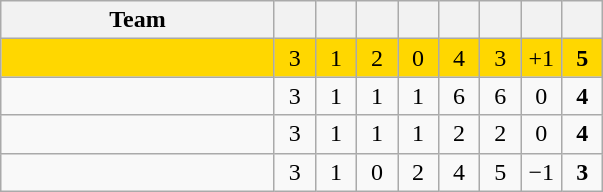<table class="wikitable" style="text-align: center;">
<tr>
<th width="175">Team</th>
<th width="20"></th>
<th width="20"></th>
<th width="20"></th>
<th width="20"></th>
<th width="20"></th>
<th width="20"></th>
<th width="20"></th>
<th width="20"></th>
</tr>
<tr bgcolor="gold">
<td align=left></td>
<td>3</td>
<td>1</td>
<td>2</td>
<td>0</td>
<td>4</td>
<td>3</td>
<td>+1</td>
<td><strong>5</strong></td>
</tr>
<tr bgcolor="">
<td align=left></td>
<td>3</td>
<td>1</td>
<td>1</td>
<td>1</td>
<td>6</td>
<td>6</td>
<td>0</td>
<td><strong>4</strong></td>
</tr>
<tr bgcolor="">
<td align=left></td>
<td>3</td>
<td>1</td>
<td>1</td>
<td>1</td>
<td>2</td>
<td>2</td>
<td>0</td>
<td><strong>4</strong></td>
</tr>
<tr bgcolor="">
<td align=left></td>
<td>3</td>
<td>1</td>
<td>0</td>
<td>2</td>
<td>4</td>
<td>5</td>
<td>−1</td>
<td><strong>3</strong></td>
</tr>
</table>
